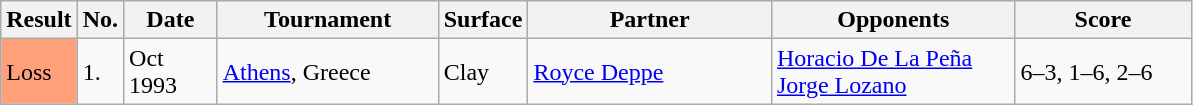<table class="sortable wikitable">
<tr>
<th style="width:40px">Result</th>
<th style="width:20px" class="unsortable">No.</th>
<th style="width:55px">Date</th>
<th style="width:140px">Tournament</th>
<th style="width:50px">Surface</th>
<th style="width:155px">Partner</th>
<th style="width:155px">Opponents</th>
<th style="width:110px" class="unsortable">Score</th>
</tr>
<tr>
<td style="background:#ffa07a;">Loss</td>
<td>1.</td>
<td>Oct 1993</td>
<td><a href='#'>Athens</a>, Greece</td>
<td>Clay</td>
<td> <a href='#'>Royce Deppe</a></td>
<td> <a href='#'>Horacio De La Peña</a><br> <a href='#'>Jorge Lozano</a></td>
<td>6–3, 1–6, 2–6</td>
</tr>
</table>
